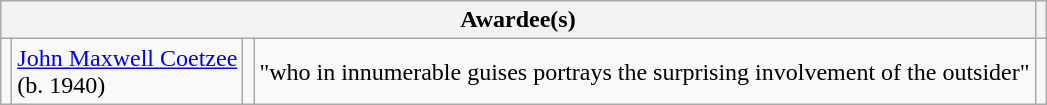<table class="wikitable">
<tr>
<th colspan="4">Awardee(s)</th>
<th></th>
</tr>
<tr>
<td></td>
<td><a href='#'>John Maxwell Coetzee</a><br>(b. 1940)</td>
<td></td>
<td>"who in innumerable guises portrays the surprising involvement of the outsider"</td>
<td></td>
</tr>
</table>
